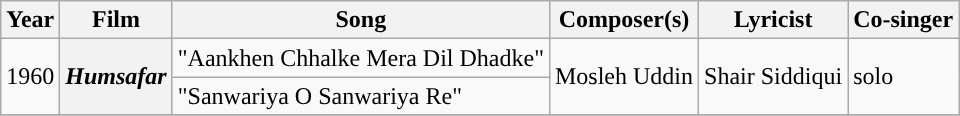<table class="sortable wikitable">
<tr>
<th>Year</th>
<th>Film</th>
<th>Song</th>
<th>Composer(s)</th>
<th>Lyricist</th>
<th>Co-singer</th>
</tr>
<tr>
<td rowspan=2>1960</td>
<th rowspan=2><em>Humsafar</em></th>
<td>"Aankhen Chhalke Mera Dil Dhadke"</td>
<td rowspan=2>Mosleh Uddin</td>
<td rowspan=2>Shair Siddiqui</td>
<td rowspan=2>solo</td>
</tr>
<tr>
<td>"Sanwariya O Sanwariya Re"</td>
</tr>
<tr>
</tr>
</table>
